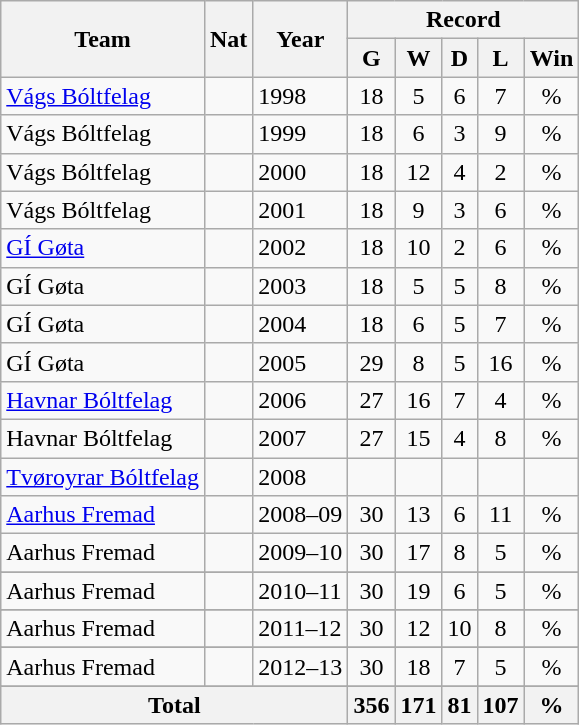<table class="wikitable" style="text-align: center">
<tr>
<th rowspan="2">Team</th>
<th rowspan="2">Nat</th>
<th rowspan="2">Year</th>
<th colspan="5">Record</th>
</tr>
<tr>
<th>G</th>
<th>W</th>
<th>D</th>
<th>L</th>
<th>Win</th>
</tr>
<tr>
<td align="left"><a href='#'>Vágs Bóltfelag</a></td>
<td></td>
<td align="left">1998</td>
<td>18</td>
<td>5</td>
<td>6</td>
<td>7</td>
<td>%</td>
</tr>
<tr>
<td align="left">Vágs Bóltfelag</td>
<td></td>
<td align="left">1999</td>
<td>18</td>
<td>6</td>
<td>3</td>
<td>9</td>
<td>%</td>
</tr>
<tr>
<td align="left">Vágs Bóltfelag</td>
<td></td>
<td align="left">2000</td>
<td>18</td>
<td>12</td>
<td>4</td>
<td>2</td>
<td>%</td>
</tr>
<tr>
<td align="left">Vágs Bóltfelag</td>
<td></td>
<td align="left">2001</td>
<td>18</td>
<td>9</td>
<td>3</td>
<td>6</td>
<td>%</td>
</tr>
<tr>
<td align="left"><a href='#'>GÍ Gøta</a></td>
<td></td>
<td align="left">2002</td>
<td>18</td>
<td>10</td>
<td>2</td>
<td>6</td>
<td>%</td>
</tr>
<tr>
<td align="left">GÍ Gøta</td>
<td></td>
<td align="left">2003</td>
<td>18</td>
<td>5</td>
<td>5</td>
<td>8</td>
<td>%</td>
</tr>
<tr>
<td align="left">GÍ Gøta</td>
<td></td>
<td align="left">2004</td>
<td>18</td>
<td>6</td>
<td>5</td>
<td>7</td>
<td>%</td>
</tr>
<tr>
<td align="left">GÍ Gøta</td>
<td></td>
<td align="left">2005</td>
<td>29</td>
<td>8</td>
<td>5</td>
<td>16</td>
<td>%</td>
</tr>
<tr>
<td align="left"><a href='#'>Havnar Bóltfelag</a></td>
<td></td>
<td align="left">2006</td>
<td>27</td>
<td>16</td>
<td>7</td>
<td>4</td>
<td>%</td>
</tr>
<tr>
<td align="left">Havnar Bóltfelag</td>
<td></td>
<td align="left">2007</td>
<td>27</td>
<td>15</td>
<td>4</td>
<td>8</td>
<td>%</td>
</tr>
<tr>
<td align="left"><a href='#'>Tvøroyrar Bóltfelag</a></td>
<td></td>
<td align="left">2008</td>
<td></td>
<td></td>
<td></td>
<td></td>
<td></td>
</tr>
<tr>
<td align="left"><a href='#'>Aarhus Fremad</a></td>
<td></td>
<td align="left">2008–09</td>
<td>30</td>
<td>13</td>
<td>6</td>
<td>11</td>
<td>%</td>
</tr>
<tr>
<td align="left">Aarhus Fremad</td>
<td></td>
<td align="left">2009–10</td>
<td>30</td>
<td>17</td>
<td>8</td>
<td>5</td>
<td>%</td>
</tr>
<tr +>
</tr>
<tr>
<td align="left">Aarhus Fremad</td>
<td></td>
<td align="left">2010–11</td>
<td>30</td>
<td>19</td>
<td>6</td>
<td>5</td>
<td>%</td>
</tr>
<tr +>
</tr>
<tr>
<td align="left">Aarhus Fremad</td>
<td></td>
<td align="left">2011–12</td>
<td>30</td>
<td>12</td>
<td>10</td>
<td>8</td>
<td>%</td>
</tr>
<tr +>
</tr>
<tr>
<td align="left">Aarhus Fremad</td>
<td></td>
<td align="left">2012–13</td>
<td>30</td>
<td>18</td>
<td>7</td>
<td>5</td>
<td>%</td>
</tr>
<tr +>
</tr>
<tr>
<th align="center" colspan="3">Total</th>
<th>356</th>
<th>171</th>
<th>81</th>
<th>107</th>
<th>%</th>
</tr>
</table>
